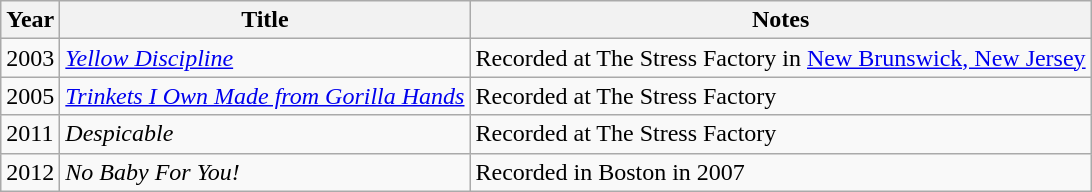<table class="wikitable sortable">
<tr>
<th>Year</th>
<th>Title</th>
<th>Notes</th>
</tr>
<tr>
<td>2003</td>
<td><em><a href='#'>Yellow Discipline</a></em></td>
<td>Recorded at The Stress Factory in <a href='#'>New Brunswick, New Jersey</a></td>
</tr>
<tr>
<td>2005</td>
<td><em><a href='#'>Trinkets I Own Made from Gorilla Hands</a></em></td>
<td>Recorded at The Stress Factory</td>
</tr>
<tr>
<td>2011</td>
<td><em>Despicable</em></td>
<td>Recorded at The Stress Factory</td>
</tr>
<tr>
<td>2012</td>
<td><em>No Baby For You!</em></td>
<td>Recorded in Boston in 2007</td>
</tr>
</table>
